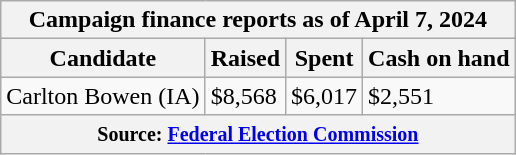<table class="wikitable sortable">
<tr>
<th colspan=4>Campaign finance reports as of April 7, 2024</th>
</tr>
<tr style="text-align:center;">
<th>Candidate</th>
<th>Raised</th>
<th>Spent</th>
<th>Cash on hand</th>
</tr>
<tr>
<td>Carlton Bowen (IA)</td>
<td>$8,568</td>
<td>$6,017</td>
<td>$2,551</td>
</tr>
<tr>
<th colspan="4"><small>Source: <a href='#'>Federal Election Commission</a></small></th>
</tr>
</table>
